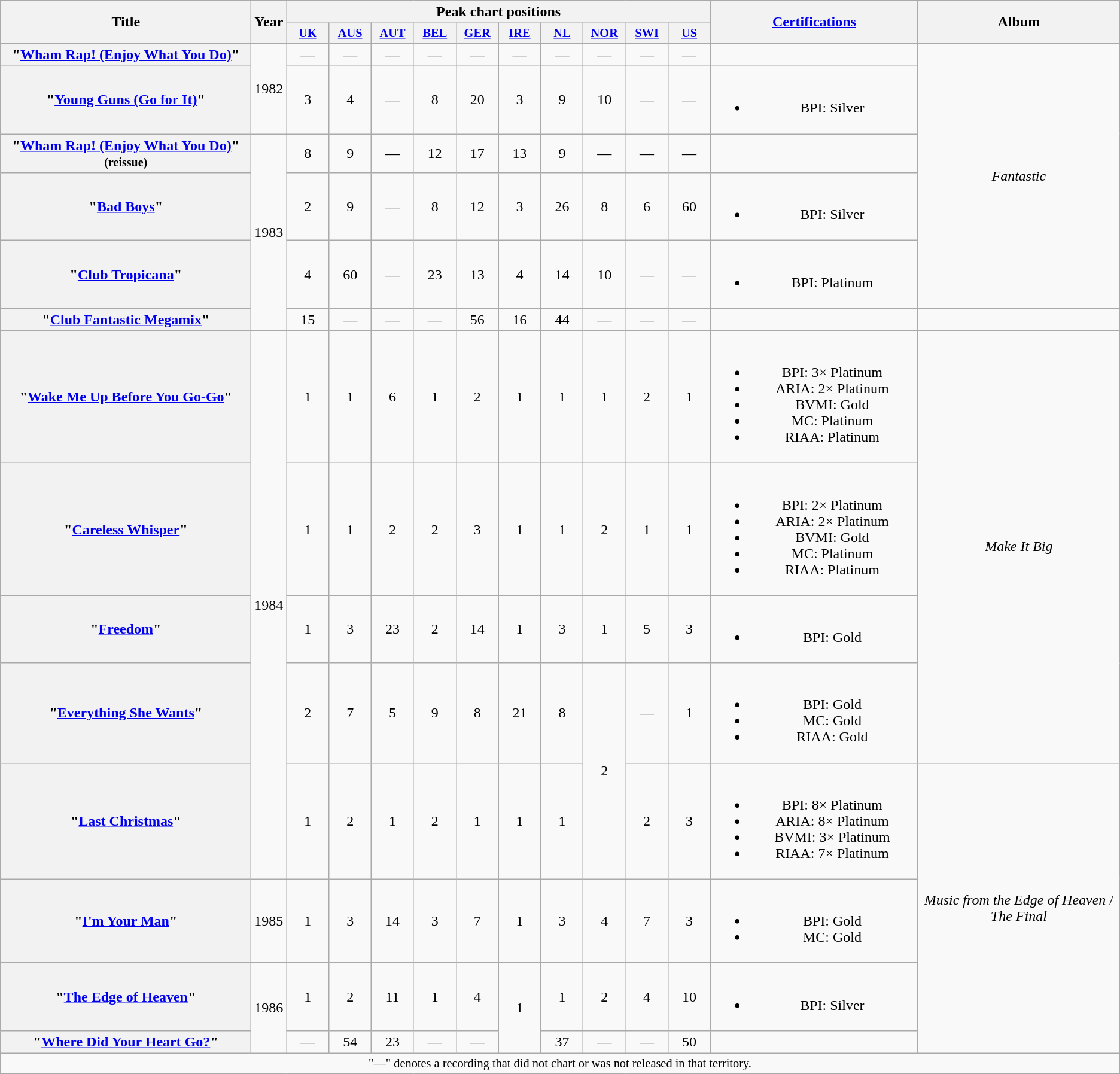<table class="wikitable plainrowheaders" style="text-align:center;">
<tr>
<th scope="col" rowspan="2" style="width:17em;">Title</th>
<th scope="col" rowspan="2">Year</th>
<th scope="col" colspan="10">Peak chart positions</th>
<th scope="col" rowspan="2" style="width:14em;"><a href='#'>Certifications</a></th>
<th scope="col" rowspan="2">Album</th>
</tr>
<tr>
<th scope="col" style="width:3em;font-size:85%;"><a href='#'>UK</a><br></th>
<th scope="col" style="width:3em;font-size:85%;"><a href='#'>AUS</a><br></th>
<th scope="col" style="width:3em;font-size:85%;"><a href='#'>AUT</a><br></th>
<th scope="col" style="width:3em;font-size:85%;"><a href='#'>BEL</a><br></th>
<th scope="col" style="width:3em;font-size:85%;"><a href='#'>GER</a><br></th>
<th scope="col" style="width:3em;font-size:85%;"><a href='#'>IRE</a><br></th>
<th scope="col" style="width:3em;font-size:85%;"><a href='#'>NL</a><br></th>
<th scope="col" style="width:3em;font-size:85%;"><a href='#'>NOR</a><br></th>
<th scope="col" style="width:3em;font-size:85%;"><a href='#'>SWI</a><br></th>
<th scope="col" style="width:3em;font-size:85%;"><a href='#'>US</a><br></th>
</tr>
<tr>
<th scope="row">"<a href='#'>Wham Rap! (Enjoy What You Do)</a>"</th>
<td rowspan="2">1982</td>
<td>—</td>
<td>—</td>
<td>—</td>
<td>—</td>
<td>—</td>
<td>—</td>
<td>—</td>
<td>—</td>
<td>—</td>
<td>—</td>
<td></td>
<td rowspan="5"><em>Fantastic</em></td>
</tr>
<tr>
<th scope="row">"<a href='#'>Young Guns (Go for It)</a>"</th>
<td>3</td>
<td>4</td>
<td>—</td>
<td>8</td>
<td>20</td>
<td>3</td>
<td>9</td>
<td>10</td>
<td>—</td>
<td>—</td>
<td><br><ul><li>BPI: Silver</li></ul></td>
</tr>
<tr>
<th scope="row">"<a href='#'>Wham Rap! (Enjoy What You Do)</a>" <small>(reissue)</small></th>
<td rowspan="4">1983</td>
<td>8</td>
<td>9</td>
<td>—</td>
<td>12</td>
<td>17</td>
<td>13</td>
<td>9</td>
<td>—</td>
<td>—</td>
<td>—</td>
<td></td>
</tr>
<tr>
<th scope="row">"<a href='#'>Bad Boys</a>"</th>
<td>2</td>
<td>9</td>
<td>—</td>
<td>8</td>
<td>12</td>
<td>3</td>
<td>26</td>
<td>8</td>
<td>6</td>
<td>60</td>
<td><br><ul><li>BPI: Silver</li></ul></td>
</tr>
<tr>
<th scope="row">"<a href='#'>Club Tropicana</a>"</th>
<td>4</td>
<td>60</td>
<td>—</td>
<td>23</td>
<td>13</td>
<td>4</td>
<td>14</td>
<td>10</td>
<td>—</td>
<td>—</td>
<td><br><ul><li>BPI: Platinum</li></ul></td>
</tr>
<tr>
<th scope="row">"<a href='#'>Club Fantastic Megamix</a>"</th>
<td>15</td>
<td>—</td>
<td>—</td>
<td>—</td>
<td>56</td>
<td>16</td>
<td>44</td>
<td>—</td>
<td>—</td>
<td>—</td>
<td></td>
<td></td>
</tr>
<tr>
<th scope="row">"<a href='#'>Wake Me Up Before You Go-Go</a>"</th>
<td rowspan="5">1984</td>
<td>1</td>
<td>1</td>
<td>6</td>
<td>1</td>
<td>2</td>
<td>1</td>
<td>1</td>
<td>1</td>
<td>2</td>
<td>1</td>
<td><br><ul><li>BPI: 3× Platinum</li><li>ARIA: 2× Platinum</li><li>BVMI: Gold</li><li>MC: Platinum</li><li>RIAA: Platinum</li></ul></td>
<td rowspan="4"><em>Make It Big</em></td>
</tr>
<tr>
<th scope="row">"<a href='#'>Careless Whisper</a>"</th>
<td>1</td>
<td>1</td>
<td>2</td>
<td>2</td>
<td>3</td>
<td>1</td>
<td>1</td>
<td>2</td>
<td>1</td>
<td>1</td>
<td><br><ul><li>BPI: 2× Platinum</li><li>ARIA: 2× Platinum</li><li>BVMI: Gold</li><li>MC: Platinum</li><li>RIAA: Platinum</li></ul></td>
</tr>
<tr>
<th scope="row">"<a href='#'>Freedom</a>"</th>
<td>1</td>
<td>3</td>
<td>23</td>
<td>2</td>
<td>14</td>
<td>1</td>
<td>3</td>
<td>1</td>
<td>5</td>
<td>3</td>
<td><br><ul><li>BPI: Gold</li></ul></td>
</tr>
<tr>
<th scope="row">"<a href='#'>Everything She Wants</a>"</th>
<td>2</td>
<td>7</td>
<td>5</td>
<td>9</td>
<td>8</td>
<td>21</td>
<td>8</td>
<td rowspan="2">2</td>
<td>—</td>
<td>1</td>
<td><br><ul><li>BPI: Gold</li><li>MC: Gold</li><li>RIAA: Gold</li></ul></td>
</tr>
<tr>
<th scope="row">"<a href='#'>Last Christmas</a>"</th>
<td>1</td>
<td>2</td>
<td>1</td>
<td>2</td>
<td>1</td>
<td>1</td>
<td>1</td>
<td>2</td>
<td>3</td>
<td><br><ul><li>BPI: 8× Platinum</li><li>ARIA: 8× Platinum</li><li>BVMI: 3× Platinum</li><li>RIAA: 7× Platinum</li></ul></td>
<td rowspan="4"><em>Music from the Edge of Heaven</em> / <em>The Final</em></td>
</tr>
<tr>
<th scope="row">"<a href='#'>I'm Your Man</a>"</th>
<td>1985</td>
<td>1</td>
<td>3</td>
<td>14</td>
<td>3</td>
<td>7</td>
<td>1</td>
<td>3</td>
<td>4</td>
<td>7</td>
<td>3</td>
<td><br><ul><li>BPI: Gold</li><li>MC: Gold</li></ul></td>
</tr>
<tr>
<th scope="row">"<a href='#'>The Edge of Heaven</a>"</th>
<td rowspan="2">1986</td>
<td>1</td>
<td>2</td>
<td>11</td>
<td>1</td>
<td>4</td>
<td rowspan="2">1</td>
<td>1</td>
<td>2</td>
<td>4</td>
<td>10</td>
<td><br><ul><li>BPI: Silver</li></ul></td>
</tr>
<tr>
<th scope="row">"<a href='#'>Where Did Your Heart Go?</a>"</th>
<td>—</td>
<td>54</td>
<td>23</td>
<td>—</td>
<td>—</td>
<td>37</td>
<td>—</td>
<td>—</td>
<td>50</td>
<td></td>
</tr>
<tr>
<td colspan="20" style="font-size:85%;">"—" denotes a recording that did not chart or was not released in that territory.</td>
</tr>
</table>
